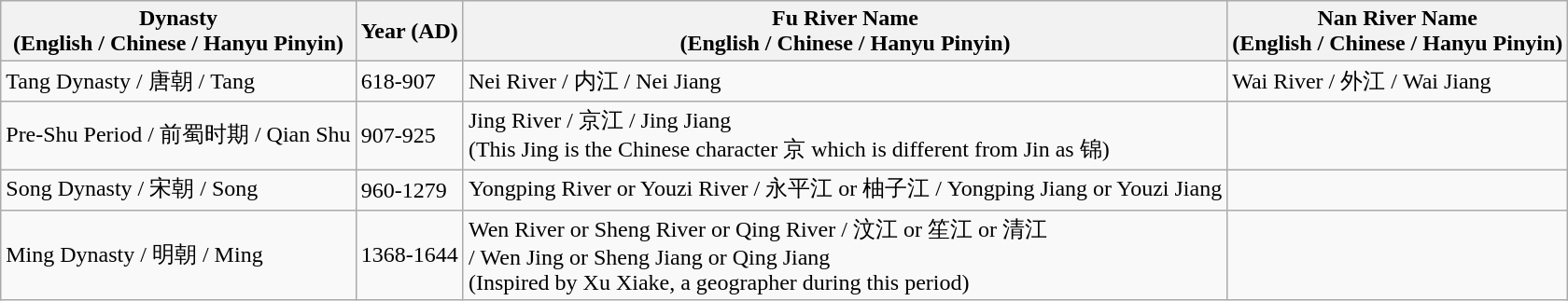<table class="wikitable">
<tr>
<th>Dynasty<br>(English / Chinese / Hanyu Pinyin)</th>
<th>Year (AD)</th>
<th>Fu River Name<br>(English / Chinese / Hanyu Pinyin)</th>
<th>Nan River Name<br>(English / Chinese / Hanyu Pinyin)</th>
</tr>
<tr>
<td>Tang Dynasty / 唐朝 / Tang</td>
<td>618-907</td>
<td>Nei River / 内江 / Nei Jiang</td>
<td>Wai River / 外江 / Wai Jiang</td>
</tr>
<tr>
<td>Pre-Shu Period / 前蜀时期 / Qian Shu</td>
<td>907-925</td>
<td>Jing River / 京江 / Jing Jiang<br>(This Jing is the Chinese character 京 which is different from Jin as 锦)</td>
<td></td>
</tr>
<tr>
<td>Song Dynasty / 宋朝 / Song</td>
<td>960-1279</td>
<td>Yongping River or Youzi River / 永平江 or 柚子江 / Yongping Jiang or Youzi Jiang</td>
<td></td>
</tr>
<tr>
<td>Ming Dynasty / 明朝 / Ming</td>
<td>1368-1644</td>
<td>Wen River or Sheng River or Qing River / 汶江 or 笙江 or 清江<br>/ Wen Jing or Sheng Jiang or Qing Jiang<br>(Inspired by Xu Xiake, a geographer during this period)</td>
<td></td>
</tr>
</table>
